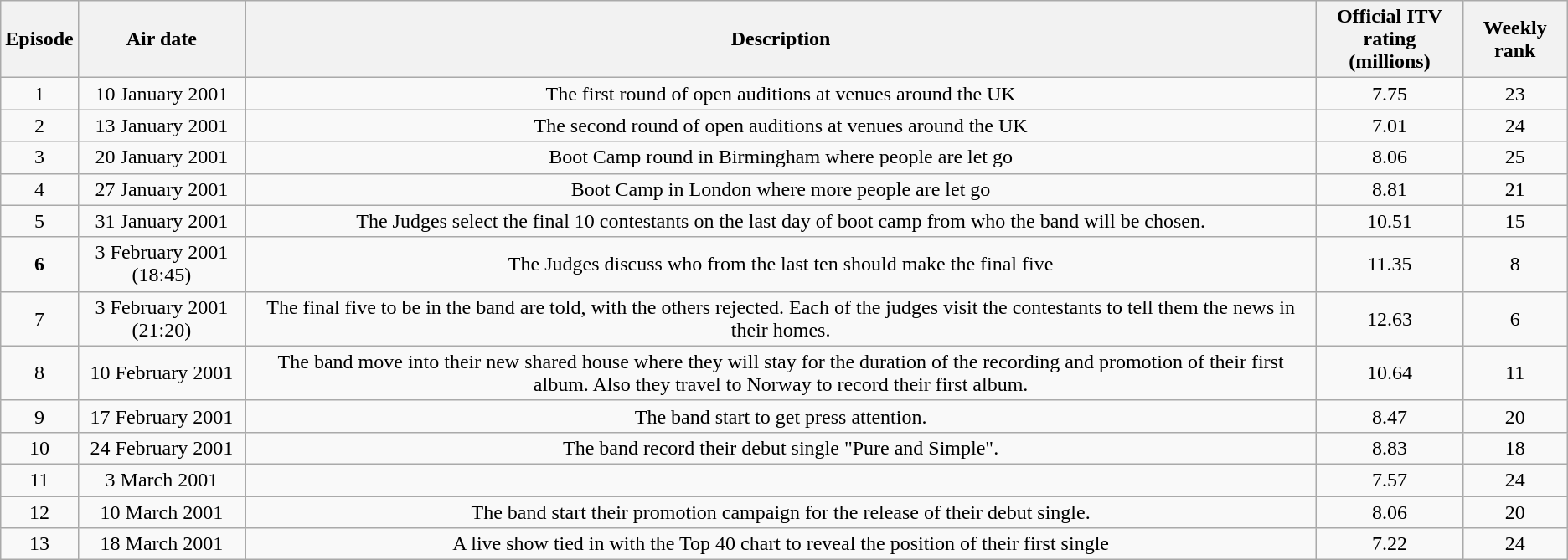<table class="wikitable sortable">
<tr>
<th>Episode</th>
<th>Air date</th>
<th>Description</th>
<th>Official ITV rating<br>(millions)</th>
<th>Weekly rank</th>
</tr>
<tr>
<td style="text-align:center">1</td>
<td style="text-align:center">10 January 2001</td>
<td style="text-align:center">The first round of open auditions at venues around the UK</td>
<td style="text-align:center">7.75</td>
<td style="text-align:center">23</td>
</tr>
<tr>
<td style="text-align:center">2</td>
<td style="text-align:center">13 January 2001</td>
<td style="text-align:center">The second round of open auditions at venues around the UK</td>
<td style="text-align:center">7.01</td>
<td style="text-align:center">24</td>
</tr>
<tr>
<td style="text-align:center">3</td>
<td style="text-align:center">20 January 2001</td>
<td style="text-align:center">Boot Camp round in Birmingham where people are let go</td>
<td style="text-align:center">8.06</td>
<td style="text-align:center">25</td>
</tr>
<tr>
<td style="text-align:center">4</td>
<td style="text-align:center">27 January 2001</td>
<td style="text-align:center">Boot Camp in London where more people are let go</td>
<td style="text-align:center">8.81</td>
<td style="text-align:center">21</td>
</tr>
<tr>
<td style="text-align:center">5</td>
<td style="text-align:center">31 January 2001</td>
<td style="text-align:center">The Judges select the final 10 contestants on the last day of boot camp from who the band will be chosen.</td>
<td style="text-align:center">10.51</td>
<td style="text-align:center">15</td>
</tr>
<tr>
<td style="text-align:center"><strong>6</strong></td>
<td style="text-align:center">3 February 2001 (18:45)</td>
<td style="text-align:center">The Judges discuss who from the last ten should make the final five</td>
<td style="text-align:center">11.35</td>
<td style="text-align:center">8</td>
</tr>
<tr>
<td style="text-align:center">7</td>
<td style="text-align:center">3 February 2001 (21:20)</td>
<td style="text-align:center">The final five to be in the band are told, with the others rejected. Each of the judges visit the contestants to tell them the news in their homes.</td>
<td style="text-align:center">12.63</td>
<td style="text-align:center">6</td>
</tr>
<tr>
<td style="text-align:center">8</td>
<td style="text-align:center">10 February 2001</td>
<td style="text-align:center">The band move into their new shared house where they will stay for the duration of the recording and promotion of their first album. Also they travel to Norway to record their first album.</td>
<td style="text-align:center">10.64</td>
<td style="text-align:center">11</td>
</tr>
<tr>
<td style="text-align:center">9</td>
<td style="text-align:center">17 February 2001</td>
<td style="text-align:center">The band start to get press attention.</td>
<td style="text-align:center">8.47</td>
<td style="text-align:center">20</td>
</tr>
<tr>
<td style="text-align:center">10</td>
<td style="text-align:center">24 February 2001</td>
<td style="text-align:center">The band record their debut single "Pure and Simple".</td>
<td style="text-align:center">8.83</td>
<td style="text-align:center">18</td>
</tr>
<tr>
<td style="text-align:center">11</td>
<td style="text-align:center">3 March 2001</td>
<td style="text-align:center"></td>
<td style="text-align:center">7.57</td>
<td style="text-align:center">24</td>
</tr>
<tr>
<td style="text-align:center">12</td>
<td style="text-align:center">10 March 2001</td>
<td style="text-align:center">The band start their promotion campaign for the release of their debut single.</td>
<td style="text-align:center">8.06</td>
<td style="text-align:center">20</td>
</tr>
<tr>
<td style="text-align:center">13</td>
<td style="text-align:center">18 March 2001</td>
<td style="text-align:center">A live show tied in with the Top 40 chart to reveal the position of their first single</td>
<td style="text-align:center">7.22</td>
<td style="text-align:center">24</td>
</tr>
</table>
